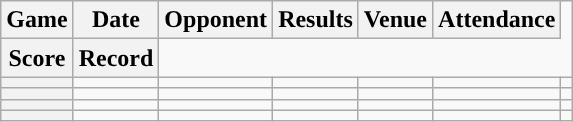<table class="wikitable" style="text-align:center">
<tr>
<th>Game</th>
<th>Date</th>
<th>Opponent</th>
<th>Results</th>
<th>Venue</th>
<th>Attendance</th>
</tr>
<tr>
<th>Score</th>
<th>Record</th>
</tr>
<tr>
<th></th>
<td></td>
<td></td>
<td></td>
<td></td>
<td></td>
<td></td>
</tr>
<tr>
<th></th>
<td></td>
<td></td>
<td></td>
<td></td>
<td></td>
<td></td>
</tr>
<tr>
<th></th>
<td></td>
<td></td>
<td></td>
<td></td>
<td></td>
<td></td>
</tr>
<tr>
<th></th>
<td></td>
<td></td>
<td></td>
<td></td>
<td></td>
<td></td>
</tr>
</table>
